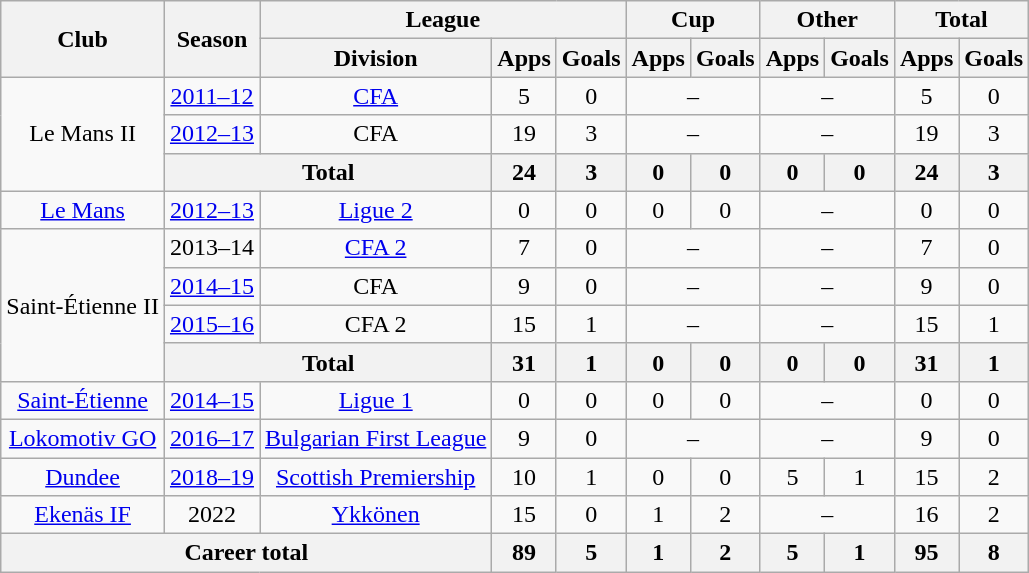<table class="wikitable" style="text-align:center">
<tr>
<th rowspan="2">Club</th>
<th rowspan="2">Season</th>
<th colspan="3">League</th>
<th colspan="2">Cup</th>
<th colspan="2">Other</th>
<th colspan="2">Total</th>
</tr>
<tr>
<th>Division</th>
<th>Apps</th>
<th>Goals</th>
<th>Apps</th>
<th>Goals</th>
<th>Apps</th>
<th>Goals</th>
<th>Apps</th>
<th>Goals</th>
</tr>
<tr>
<td rowspan="3">Le Mans II</td>
<td><a href='#'>2011–12</a></td>
<td><a href='#'>CFA</a></td>
<td>5</td>
<td>0</td>
<td colspan="2">–</td>
<td colspan="2">–</td>
<td>5</td>
<td>0</td>
</tr>
<tr>
<td><a href='#'>2012–13</a></td>
<td>CFA</td>
<td>19</td>
<td>3</td>
<td colspan="2">–</td>
<td colspan="2">–</td>
<td>19</td>
<td>3</td>
</tr>
<tr>
<th colspan="2">Total</th>
<th>24</th>
<th>3</th>
<th>0</th>
<th>0</th>
<th>0</th>
<th>0</th>
<th>24</th>
<th>3</th>
</tr>
<tr>
<td><a href='#'>Le Mans</a></td>
<td><a href='#'>2012–13</a></td>
<td><a href='#'>Ligue 2</a></td>
<td>0</td>
<td>0</td>
<td>0</td>
<td>0</td>
<td colspan="2">–</td>
<td>0</td>
<td>0</td>
</tr>
<tr>
<td rowspan="4">Saint-Étienne II</td>
<td>2013–14</td>
<td><a href='#'>CFA 2</a></td>
<td>7</td>
<td>0</td>
<td colspan="2">–</td>
<td colspan="2">–</td>
<td>7</td>
<td>0</td>
</tr>
<tr>
<td><a href='#'>2014–15</a></td>
<td>CFA</td>
<td>9</td>
<td>0</td>
<td colspan="2">–</td>
<td colspan="2">–</td>
<td>9</td>
<td>0</td>
</tr>
<tr>
<td><a href='#'>2015–16</a></td>
<td>CFA 2</td>
<td>15</td>
<td>1</td>
<td colspan="2">–</td>
<td colspan="2">–</td>
<td>15</td>
<td>1</td>
</tr>
<tr>
<th colspan="2">Total</th>
<th>31</th>
<th>1</th>
<th>0</th>
<th>0</th>
<th>0</th>
<th>0</th>
<th>31</th>
<th>1</th>
</tr>
<tr>
<td><a href='#'>Saint-Étienne</a></td>
<td><a href='#'>2014–15</a></td>
<td><a href='#'>Ligue 1</a></td>
<td>0</td>
<td>0</td>
<td>0</td>
<td>0</td>
<td colspan="2">–</td>
<td>0</td>
<td>0</td>
</tr>
<tr>
<td><a href='#'>Lokomotiv GO</a></td>
<td><a href='#'>2016–17</a></td>
<td><a href='#'>Bulgarian First League</a></td>
<td>9</td>
<td>0</td>
<td colspan="2">–</td>
<td colspan="2">–</td>
<td>9</td>
<td>0</td>
</tr>
<tr>
<td><a href='#'>Dundee</a></td>
<td><a href='#'>2018–19</a></td>
<td><a href='#'>Scottish Premiership</a></td>
<td>10</td>
<td>1</td>
<td>0</td>
<td>0</td>
<td>5</td>
<td>1</td>
<td>15</td>
<td>2</td>
</tr>
<tr>
<td><a href='#'>Ekenäs IF</a></td>
<td>2022</td>
<td><a href='#'>Ykkönen</a></td>
<td>15</td>
<td>0</td>
<td>1</td>
<td>2</td>
<td colspan="2">–</td>
<td>16</td>
<td>2</td>
</tr>
<tr>
<th colspan="3">Career total</th>
<th>89</th>
<th>5</th>
<th>1</th>
<th>2</th>
<th>5</th>
<th>1</th>
<th>95</th>
<th>8</th>
</tr>
</table>
